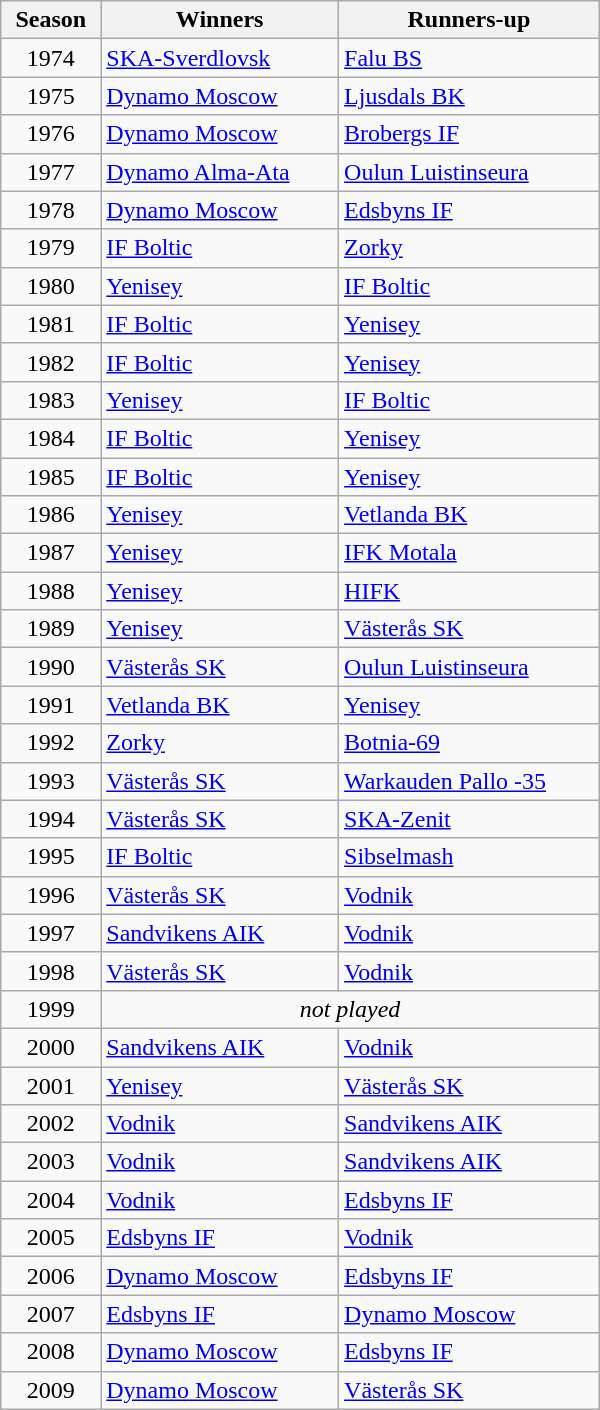<table class="wikitable sortable" style="width:400px;">
<tr>
<th>Season</th>
<th>Winners</th>
<th>Runners-up</th>
</tr>
<tr>
<td align=center>1974</td>
<td> <a href='#'>SKA-Sverdlovsk</a></td>
<td> <a href='#'>Falu BS</a></td>
</tr>
<tr>
<td align=center>1975</td>
<td> <a href='#'>Dynamo Moscow</a></td>
<td> <a href='#'>Ljusdals BK</a></td>
</tr>
<tr>
<td align=center>1976</td>
<td> <a href='#'>Dynamo Moscow</a></td>
<td> <a href='#'>Brobergs IF</a></td>
</tr>
<tr>
<td align=center>1977</td>
<td> <a href='#'>Dynamo Alma-Ata</a></td>
<td> <a href='#'>Oulun Luistinseura</a></td>
</tr>
<tr>
<td align=center>1978</td>
<td> <a href='#'>Dynamo Moscow</a></td>
<td> <a href='#'>Edsbyns IF</a></td>
</tr>
<tr>
<td align=center>1979</td>
<td> <a href='#'>IF Boltic</a></td>
<td> <a href='#'>Zorky</a></td>
</tr>
<tr>
<td align=center>1980</td>
<td> <a href='#'>Yenisey</a></td>
<td> <a href='#'>IF Boltic</a></td>
</tr>
<tr>
<td align=center>1981</td>
<td> <a href='#'>IF Boltic</a></td>
<td> <a href='#'>Yenisey</a></td>
</tr>
<tr>
<td align=center>1982</td>
<td> <a href='#'>IF Boltic</a></td>
<td> <a href='#'>Yenisey</a></td>
</tr>
<tr>
<td align=center>1983</td>
<td> <a href='#'>Yenisey</a></td>
<td> <a href='#'>IF Boltic</a></td>
</tr>
<tr>
<td align=center>1984</td>
<td> <a href='#'>IF Boltic</a></td>
<td> <a href='#'>Yenisey</a></td>
</tr>
<tr>
<td align=center>1985</td>
<td> <a href='#'>IF Boltic</a></td>
<td> <a href='#'>Yenisey</a></td>
</tr>
<tr>
<td align=center>1986</td>
<td> <a href='#'>Yenisey</a></td>
<td> <a href='#'>Vetlanda BK</a></td>
</tr>
<tr>
<td align=center>1987</td>
<td> <a href='#'>Yenisey</a></td>
<td> <a href='#'>IFK Motala</a></td>
</tr>
<tr>
<td align=center>1988</td>
<td> <a href='#'>Yenisey</a></td>
<td> <a href='#'>HIFK</a></td>
</tr>
<tr>
<td align=center>1989</td>
<td> <a href='#'>Yenisey</a></td>
<td> <a href='#'>Västerås SK</a></td>
</tr>
<tr>
<td align=center>1990</td>
<td> <a href='#'>Västerås SK</a></td>
<td> <a href='#'>Oulun Luistinseura</a></td>
</tr>
<tr>
<td align=center>1991</td>
<td> <a href='#'>Vetlanda BK</a></td>
<td> <a href='#'>Yenisey</a></td>
</tr>
<tr>
<td align=center>1992</td>
<td> <a href='#'>Zorky</a></td>
<td> <a href='#'>Botnia-69</a></td>
</tr>
<tr>
<td align=center>1993</td>
<td> <a href='#'>Västerås SK</a></td>
<td> <a href='#'>Warkauden Pallo -35</a></td>
</tr>
<tr>
<td align=center>1994</td>
<td> <a href='#'>Västerås SK</a></td>
<td> <a href='#'>SKA-Zenit</a></td>
</tr>
<tr>
<td align=center>1995</td>
<td> <a href='#'>IF Boltic</a></td>
<td> <a href='#'>Sibselmash</a></td>
</tr>
<tr>
<td align=center>1996</td>
<td> <a href='#'>Västerås SK</a></td>
<td> <a href='#'>Vodnik</a></td>
</tr>
<tr>
<td align=center>1997</td>
<td> <a href='#'>Sandvikens AIK</a></td>
<td> <a href='#'>Vodnik</a></td>
</tr>
<tr>
<td align=center>1998</td>
<td> <a href='#'>Västerås SK</a></td>
<td> <a href='#'>Vodnik</a></td>
</tr>
<tr>
<td align=center>1999</td>
<td colspan=2 align=center><em>not played</em></td>
</tr>
<tr>
<td align=center>2000</td>
<td> <a href='#'>Sandvikens AIK</a></td>
<td> <a href='#'>Vodnik</a></td>
</tr>
<tr>
<td align=center>2001</td>
<td> <a href='#'>Yenisey</a></td>
<td> <a href='#'>Västerås SK</a></td>
</tr>
<tr>
<td align=center>2002</td>
<td> <a href='#'>Vodnik</a></td>
<td> <a href='#'>Sandvikens AIK</a></td>
</tr>
<tr>
<td align=center>2003</td>
<td> <a href='#'>Vodnik</a></td>
<td> <a href='#'>Sandvikens AIK</a></td>
</tr>
<tr>
<td align=center>2004</td>
<td> <a href='#'>Vodnik</a></td>
<td> <a href='#'>Edsbyns IF</a></td>
</tr>
<tr>
<td align=center>2005</td>
<td> <a href='#'>Edsbyns IF</a></td>
<td> <a href='#'>Vodnik</a></td>
</tr>
<tr>
<td align=center>2006</td>
<td> <a href='#'>Dynamo Moscow</a></td>
<td> <a href='#'>Edsbyns IF</a></td>
</tr>
<tr>
<td align=center>2007</td>
<td> <a href='#'>Edsbyns IF</a></td>
<td> <a href='#'>Dynamo Moscow</a></td>
</tr>
<tr>
<td align=center>2008</td>
<td> <a href='#'>Dynamo Moscow</a></td>
<td> <a href='#'>Edsbyns IF</a></td>
</tr>
<tr>
<td align=center>2009</td>
<td> <a href='#'>Dynamo Moscow</a></td>
<td> <a href='#'>Västerås SK</a></td>
</tr>
</table>
